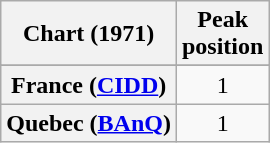<table class="wikitable sortable plainrowheaders" style="text-align:center">
<tr>
<th>Chart (1971)</th>
<th>Peak<br>position</th>
</tr>
<tr>
</tr>
<tr>
</tr>
<tr>
<th scope="row">France (<a href='#'>CIDD</a>)</th>
<td>1</td>
</tr>
<tr>
<th scope="row">Quebec (<a href='#'>BAnQ</a>)</th>
<td>1</td>
</tr>
</table>
